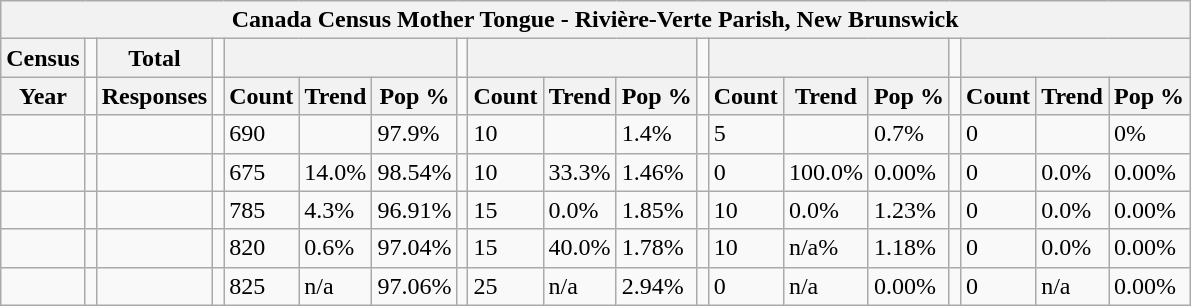<table class="wikitable">
<tr>
<th colspan="19">Canada Census Mother Tongue - Rivière-Verte Parish, New Brunswick</th>
</tr>
<tr>
<th>Census</th>
<td></td>
<th>Total</th>
<td colspan="1"></td>
<th colspan="3"></th>
<td colspan="1"></td>
<th colspan="3"></th>
<td colspan="1"></td>
<th colspan="3"></th>
<td colspan="1"></td>
<th colspan="3"></th>
</tr>
<tr>
<th>Year</th>
<td></td>
<th>Responses</th>
<td></td>
<th>Count</th>
<th>Trend</th>
<th>Pop %</th>
<td></td>
<th>Count</th>
<th>Trend</th>
<th>Pop %</th>
<td></td>
<th>Count</th>
<th>Trend</th>
<th>Pop %</th>
<td></td>
<th>Count</th>
<th>Trend</th>
<th>Pop %</th>
</tr>
<tr>
<td></td>
<td></td>
<td></td>
<td></td>
<td>690</td>
<td></td>
<td>97.9%</td>
<td></td>
<td>10</td>
<td></td>
<td>1.4%</td>
<td></td>
<td>5</td>
<td></td>
<td>0.7%</td>
<td></td>
<td>0</td>
<td></td>
<td>0%</td>
</tr>
<tr>
<td></td>
<td></td>
<td></td>
<td></td>
<td>675</td>
<td> 14.0%</td>
<td>98.54%</td>
<td></td>
<td>10</td>
<td> 33.3%</td>
<td>1.46%</td>
<td></td>
<td>0</td>
<td> 100.0%</td>
<td>0.00%</td>
<td></td>
<td>0</td>
<td> 0.0%</td>
<td>0.00%</td>
</tr>
<tr>
<td></td>
<td></td>
<td></td>
<td></td>
<td>785</td>
<td> 4.3%</td>
<td>96.91%</td>
<td></td>
<td>15</td>
<td> 0.0%</td>
<td>1.85%</td>
<td></td>
<td>10</td>
<td> 0.0%</td>
<td>1.23%</td>
<td></td>
<td>0</td>
<td> 0.0%</td>
<td>0.00%</td>
</tr>
<tr>
<td></td>
<td></td>
<td></td>
<td></td>
<td>820</td>
<td> 0.6%</td>
<td>97.04%</td>
<td></td>
<td>15</td>
<td> 40.0%</td>
<td>1.78%</td>
<td></td>
<td>10</td>
<td> n/a%</td>
<td>1.18%</td>
<td></td>
<td>0</td>
<td> 0.0%</td>
<td>0.00%</td>
</tr>
<tr>
<td></td>
<td></td>
<td></td>
<td></td>
<td>825</td>
<td>n/a</td>
<td>97.06%</td>
<td></td>
<td>25</td>
<td>n/a</td>
<td>2.94%</td>
<td></td>
<td>0</td>
<td>n/a</td>
<td>0.00%</td>
<td></td>
<td>0</td>
<td>n/a</td>
<td>0.00%</td>
</tr>
</table>
